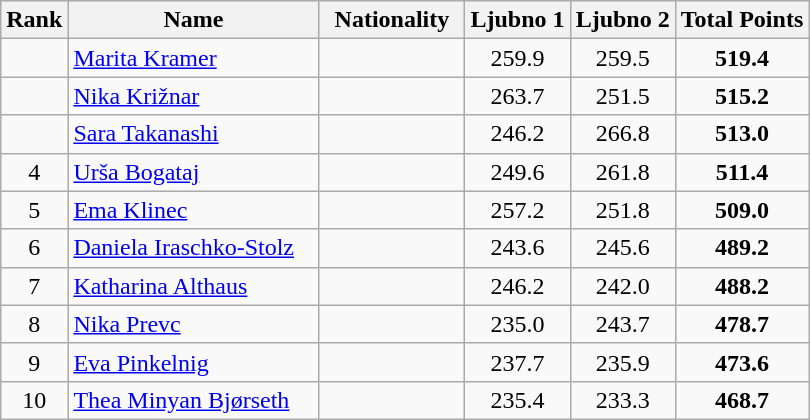<table class="wikitable sortable" style="text-align: center;">
<tr>
<th align=Center>Rank</th>
<th width=160>Name</th>
<th width=90>Nationality</th>
<th>Ljubno 1</th>
<th>Ljubno 2</th>
<th>Total Points</th>
</tr>
<tr>
<td align=center></td>
<td align=left><a href='#'>Marita Kramer</a></td>
<td align=left></td>
<td>259.9</td>
<td>259.5</td>
<td><strong>519.4</strong></td>
</tr>
<tr>
<td align=center></td>
<td align=left><a href='#'>Nika Križnar</a></td>
<td align=left></td>
<td>263.7</td>
<td>251.5</td>
<td><strong>515.2</strong></td>
</tr>
<tr>
<td align=center></td>
<td align=left><a href='#'>Sara Takanashi</a></td>
<td align=left></td>
<td>246.2</td>
<td>266.8</td>
<td><strong>513.0</strong></td>
</tr>
<tr>
<td>4</td>
<td align=left><a href='#'>Urša Bogataj</a></td>
<td align=left></td>
<td>249.6</td>
<td>261.8</td>
<td><strong>511.4</strong></td>
</tr>
<tr>
<td>5</td>
<td align=left><a href='#'>Ema Klinec</a></td>
<td align=left></td>
<td>257.2</td>
<td>251.8</td>
<td><strong>509.0</strong></td>
</tr>
<tr>
<td>6</td>
<td align=left><a href='#'>Daniela Iraschko-Stolz</a></td>
<td align=left></td>
<td>243.6</td>
<td>245.6</td>
<td><strong>489.2</strong></td>
</tr>
<tr>
<td>7</td>
<td align=left><a href='#'>Katharina Althaus</a></td>
<td align=left></td>
<td>246.2</td>
<td>242.0</td>
<td><strong>488.2</strong></td>
</tr>
<tr>
<td>8</td>
<td align=left><a href='#'>Nika Prevc</a></td>
<td align=left></td>
<td>235.0</td>
<td>243.7</td>
<td><strong>478.7</strong></td>
</tr>
<tr>
<td>9</td>
<td align=left><a href='#'>Eva Pinkelnig</a></td>
<td align=left></td>
<td>237.7</td>
<td>235.9</td>
<td><strong>473.6</strong></td>
</tr>
<tr>
<td>10</td>
<td align=left><a href='#'>Thea Minyan Bjørseth</a></td>
<td align=left></td>
<td>235.4</td>
<td>233.3</td>
<td><strong>468.7</strong></td>
</tr>
</table>
